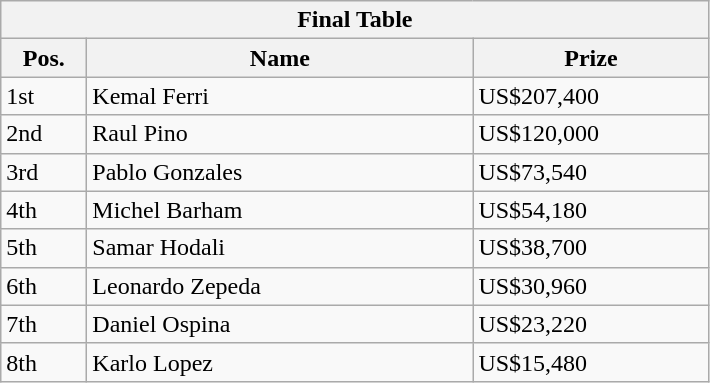<table class="wikitable">
<tr>
<th colspan="3">Final Table</th>
</tr>
<tr>
<th width="50">Pos.</th>
<th width="250">Name</th>
<th width="150">Prize</th>
</tr>
<tr>
<td>1st</td>
<td> Kemal Ferri</td>
<td>US$207,400</td>
</tr>
<tr>
<td>2nd</td>
<td> Raul Pino</td>
<td>US$120,000</td>
</tr>
<tr>
<td>3rd</td>
<td> Pablo Gonzales</td>
<td>US$73,540</td>
</tr>
<tr>
<td>4th</td>
<td> Michel Barham</td>
<td>US$54,180</td>
</tr>
<tr>
<td>5th</td>
<td> Samar Hodali</td>
<td>US$38,700</td>
</tr>
<tr>
<td>6th</td>
<td> Leonardo Zepeda</td>
<td>US$30,960</td>
</tr>
<tr>
<td>7th</td>
<td> Daniel Ospina</td>
<td>US$23,220</td>
</tr>
<tr>
<td>8th</td>
<td> Karlo Lopez</td>
<td>US$15,480</td>
</tr>
</table>
